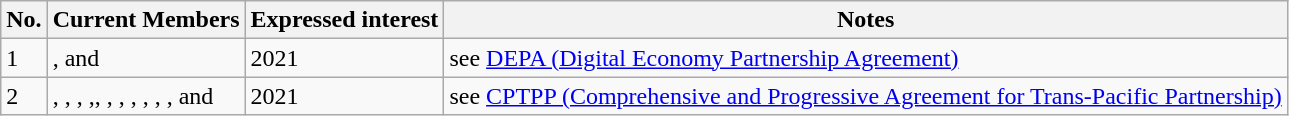<table class="wikitable">
<tr>
<th>No.</th>
<th>Current Members</th>
<th>Expressed interest</th>
<th>Notes</th>
</tr>
<tr>
<td>1</td>
<td>,  and </td>
<td>2021</td>
<td>see <a href='#'>DEPA (Digital Economy Partnership Agreement)</a></td>
</tr>
<tr>
<td>2</td>
<td>, , , ,, , , , , , , and </td>
<td>2021</td>
<td>see <a href='#'>CPTPP (Comprehensive and Progressive Agreement for Trans-Pacific Partnership)</a></td>
</tr>
</table>
